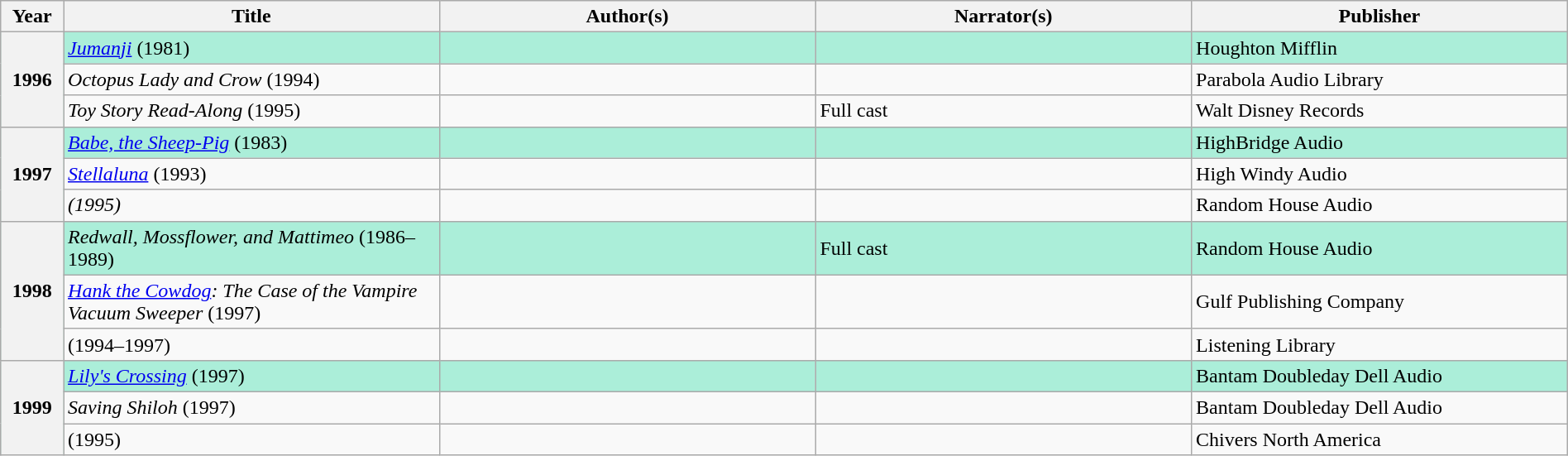<table class="wikitable sortable mw-collapsible" style="width:100%">
<tr>
<th scope="col" width="4%">Year</th>
<th scope="col" width="24%">Title</th>
<th scope="col" width="24%">Author(s)</th>
<th scope="col" width="24%">Narrator(s)</th>
<th scope="col" width="24%">Publisher</th>
</tr>
<tr style="background:#ABEED9">
<th rowspan="3">1996<br></th>
<td><em><a href='#'>Jumanji</a></em> (1981)</td>
<td></td>
<td></td>
<td>Houghton Mifflin</td>
</tr>
<tr>
<td><em>Octopus Lady and Crow</em> (1994)</td>
<td></td>
<td></td>
<td>Parabola Audio Library</td>
</tr>
<tr>
<td><em>Toy Story Read-Along</em> (1995)</td>
<td></td>
<td>Full cast</td>
<td>Walt Disney Records</td>
</tr>
<tr style="background:#ABEED9">
<th rowspan="3">1997<br></th>
<td><em><a href='#'>Babe, the Sheep-Pig</a></em> (1983)</td>
<td></td>
<td></td>
<td>HighBridge Audio</td>
</tr>
<tr>
<td><em><a href='#'>Stellaluna</a></em> (1993)</td>
<td></td>
<td></td>
<td>High Windy Audio</td>
</tr>
<tr>
<td><em> (1995)</em></td>
<td></td>
<td></td>
<td>Random House Audio</td>
</tr>
<tr style="background:#ABEED9">
<th rowspan="3">1998<br></th>
<td><em>Redwall, Mossflower, and Mattimeo</em> (1986–1989)</td>
<td></td>
<td>Full cast</td>
<td>Random House Audio</td>
</tr>
<tr>
<td><em><a href='#'>Hank the Cowdog</a>: The Case of the Vampire Vacuum Sweeper</em> (1997)</td>
<td></td>
<td></td>
<td>Gulf Publishing Company</td>
</tr>
<tr>
<td><em></em> (1994–1997)</td>
<td></td>
<td></td>
<td>Listening Library</td>
</tr>
<tr style="background:#ABEED9">
<th rowspan="3">1999<br></th>
<td><em><a href='#'>Lily's Crossing</a></em> (1997)</td>
<td></td>
<td></td>
<td>Bantam Doubleday Dell Audio</td>
</tr>
<tr>
<td><em>Saving Shiloh</em> (1997)</td>
<td></td>
<td></td>
<td>Bantam Doubleday Dell Audio</td>
</tr>
<tr>
<td><em></em> (1995)</td>
<td></td>
<td></td>
<td>Chivers North America</td>
</tr>
</table>
